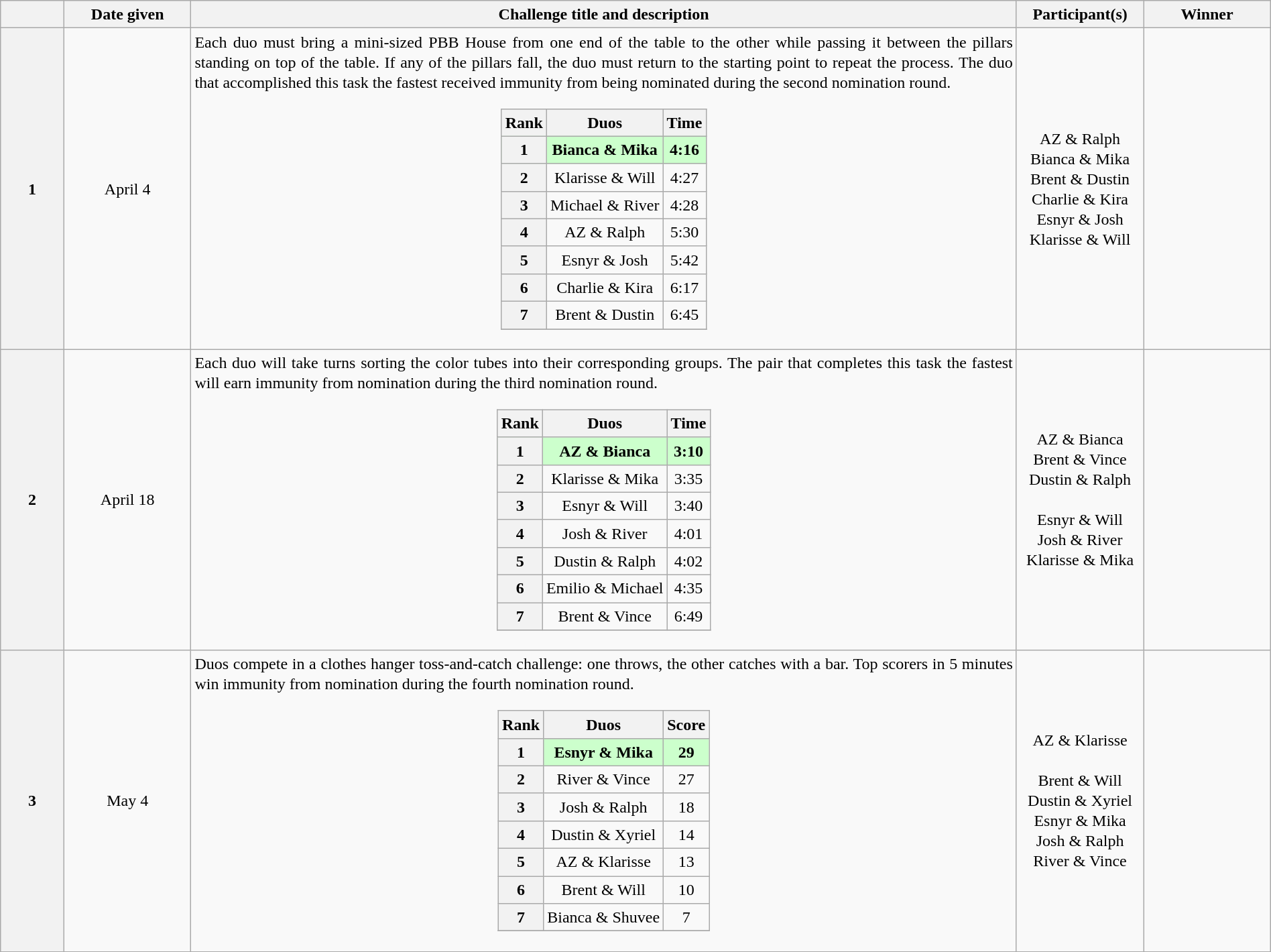<table class="wikitable" style="text-align:center; font-size:100%; line-height:20px;" width="100%">
<tr>
<th width="05%"></th>
<th width="10%">Date given</th>
<th width="65%">Challenge title and description</th>
<th width="10%">Participant(s)</th>
<th width="10%">Winner</th>
</tr>
<tr>
<th>1</th>
<td>April 4<br></td>
<td align="justify">Each duo must bring a mini-sized PBB House from one end of the table to the other while passing it between the pillars standing on top of the table. If any of the pillars fall, the duo must return to the starting point to repeat the process. The duo that accomplished this task the fastest received immunity from being nominated during the second nomination round.<br><table class="wikitable collapsible collapsed" style="margin:1em auto; text-align:center">
<tr>
<th>Rank</th>
<th>Duos</th>
<th>Time</th>
</tr>
<tr style="background-color:#CCFFCC">
<th>1</th>
<td><strong>Bianca & Mika</strong></td>
<td><strong>4:16</strong></td>
</tr>
<tr>
<th>2</th>
<td>Klarisse & Will</td>
<td>4:27</td>
</tr>
<tr>
<th>3</th>
<td>Michael & River</td>
<td>4:28</td>
</tr>
<tr>
<th>4</th>
<td>AZ & Ralph</td>
<td>5:30</td>
</tr>
<tr>
<th>5</th>
<td>Esnyr & Josh</td>
<td>5:42</td>
</tr>
<tr>
<th>6</th>
<td>Charlie & Kira</td>
<td>6:17</td>
</tr>
<tr>
<th>7</th>
<td>Brent & Dustin</td>
<td>6:45</td>
</tr>
<tr>
</tr>
</table>
</td>
<td>AZ & Ralph<br>Bianca & Mika<br>Brent & Dustin<br>Charlie & Kira<br>Esnyr & Josh <br>Klarisse & Will<br></td>
<td></td>
</tr>
<tr>
<th>2</th>
<td>April 18<br></td>
<td align="justify">Each duo will take turns sorting the color tubes into their corresponding groups. The pair that completes this task the fastest will earn immunity from nomination during the third nomination round.<br><table class="wikitable collapsible collapsed" style="margin:1em auto; text-align:center">
<tr>
<th>Rank</th>
<th>Duos</th>
<th>Time</th>
</tr>
<tr style="background-color:#CCFFCC">
<th>1</th>
<td><strong>AZ & Bianca</strong></td>
<td><strong>3:10</strong></td>
</tr>
<tr>
<th>2</th>
<td>Klarisse & Mika</td>
<td>3:35</td>
</tr>
<tr>
<th>3</th>
<td>Esnyr & Will</td>
<td>3:40</td>
</tr>
<tr>
<th>4</th>
<td>Josh & River</td>
<td>4:01</td>
</tr>
<tr>
<th>5</th>
<td>Dustin & Ralph</td>
<td>4:02</td>
</tr>
<tr>
<th>6</th>
<td>Emilio & Michael</td>
<td>4:35</td>
</tr>
<tr>
<th>7</th>
<td>Brent & Vince</td>
<td>6:49</td>
</tr>
<tr>
</tr>
</table>
</td>
<td>AZ & Bianca<br>Brent & Vince<br>Dustin & Ralph<br><br>Esnyr & Will<br>Josh & River<br>Klarisse & Mika</td>
<td></td>
</tr>
<tr>
<th>3</th>
<td>May 4<br></td>
<td align="justify">Duos compete in a clothes hanger toss-and-catch challenge: one throws, the other catches with a bar. Top scorers in 5 minutes win immunity from nomination during the fourth nomination round.<br><table class="wikitable collapsible collapsed" style="margin:1em auto; text-align:center">
<tr>
<th>Rank</th>
<th>Duos</th>
<th>Score</th>
</tr>
<tr style="background-color:#CCFFCC">
<th>1</th>
<td><strong>Esnyr & Mika</strong></td>
<td><strong>29</strong></td>
</tr>
<tr>
<th>2</th>
<td>River & Vince</td>
<td>27</td>
</tr>
<tr>
<th>3</th>
<td>Josh & Ralph</td>
<td>18</td>
</tr>
<tr>
<th>4</th>
<td>Dustin & Xyriel</td>
<td>14</td>
</tr>
<tr>
<th>5</th>
<td>AZ & Klarisse</td>
<td>13</td>
</tr>
<tr>
<th>6</th>
<td>Brent & Will</td>
<td>10</td>
</tr>
<tr>
<th>7</th>
<td>Bianca & Shuvee</td>
<td>7</td>
</tr>
<tr>
</tr>
</table>
</td>
<td>AZ & Klarisse<br><br>Brent & Will<br>Dustin & Xyriel<br>Esnyr & Mika<br>Josh & Ralph<br>River & Vince</td>
<td></td>
</tr>
<tr>
</tr>
</table>
